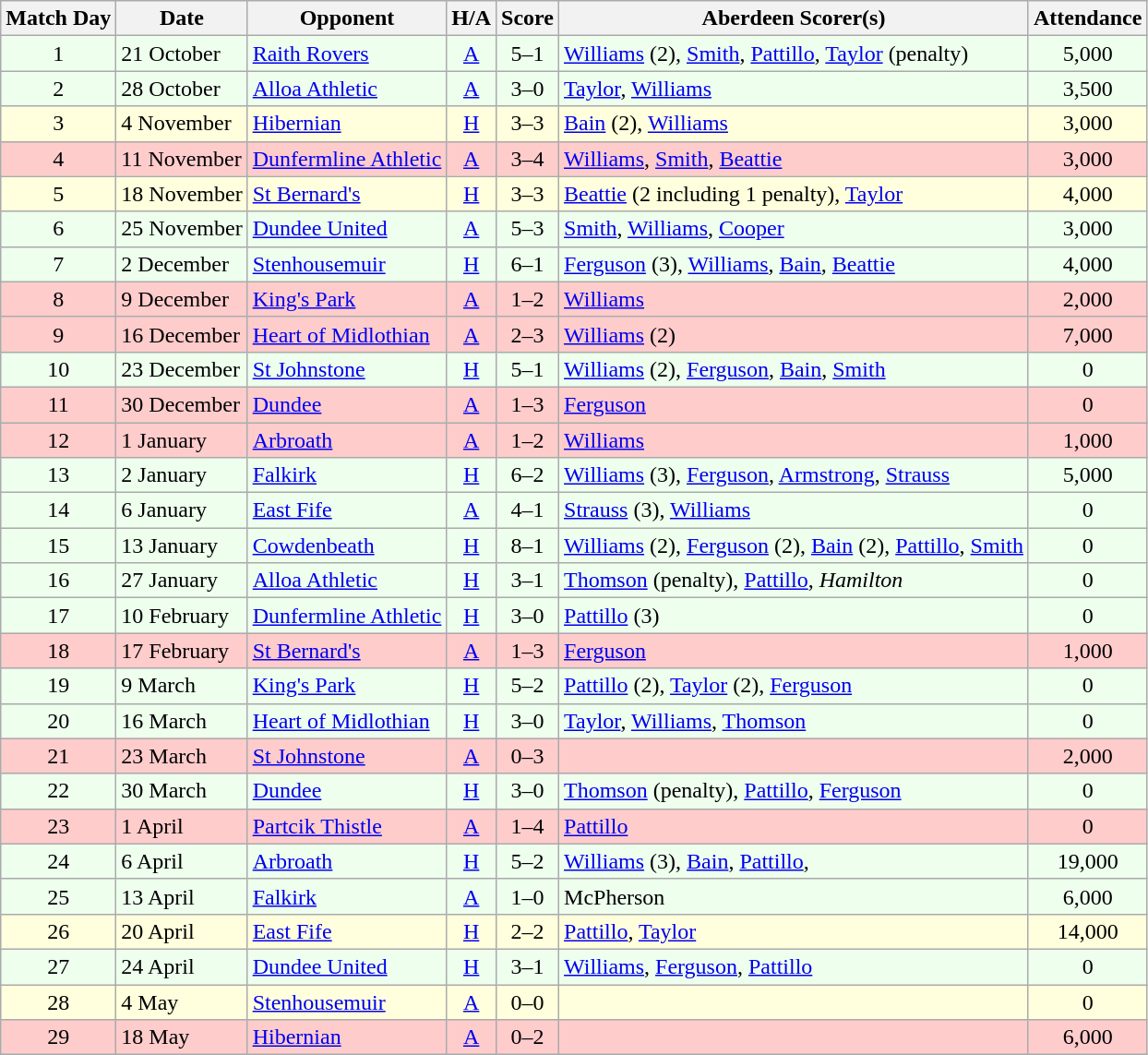<table class="wikitable" style="text-align:center">
<tr>
<th>Match Day</th>
<th>Date</th>
<th>Opponent</th>
<th>H/A</th>
<th>Score</th>
<th>Aberdeen Scorer(s)</th>
<th>Attendance</th>
</tr>
<tr bgcolor=#EEFFEE>
<td>1</td>
<td align=left>21 October</td>
<td align=left><a href='#'>Raith Rovers</a></td>
<td><a href='#'>A</a></td>
<td>5–1</td>
<td align=left><a href='#'>Williams</a> (2), <a href='#'>Smith</a>, <a href='#'>Pattillo</a>, <a href='#'>Taylor</a> (penalty)</td>
<td>5,000</td>
</tr>
<tr bgcolor=#EEFFEE>
<td>2</td>
<td align=left>28 October</td>
<td align=left><a href='#'>Alloa Athletic</a></td>
<td><a href='#'>A</a></td>
<td>3–0</td>
<td align=left><a href='#'>Taylor</a>, <a href='#'>Williams</a></td>
<td>3,500</td>
</tr>
<tr bgcolor=#FFFFDD>
<td>3</td>
<td align=left>4 November</td>
<td align=left><a href='#'>Hibernian</a></td>
<td><a href='#'>H</a></td>
<td>3–3</td>
<td align=left><a href='#'>Bain</a> (2), <a href='#'>Williams</a></td>
<td>3,000</td>
</tr>
<tr bgcolor=#FFCCCC>
<td>4</td>
<td align=left>11 November</td>
<td align=left><a href='#'>Dunfermline Athletic</a></td>
<td><a href='#'>A</a></td>
<td>3–4</td>
<td align=left><a href='#'>Williams</a>, <a href='#'>Smith</a>, <a href='#'>Beattie</a></td>
<td>3,000</td>
</tr>
<tr bgcolor=#FFFFDD>
<td>5</td>
<td align=left>18 November</td>
<td align=left><a href='#'>St Bernard's</a></td>
<td><a href='#'>H</a></td>
<td>3–3</td>
<td align=left><a href='#'>Beattie</a> (2 including 1 penalty), <a href='#'>Taylor</a></td>
<td>4,000</td>
</tr>
<tr bgcolor=#EEFFEE>
<td>6</td>
<td align=left>25 November</td>
<td align=left><a href='#'>Dundee United</a></td>
<td><a href='#'>A</a></td>
<td>5–3</td>
<td align=left><a href='#'>Smith</a>, <a href='#'>Williams</a>, <a href='#'>Cooper</a></td>
<td>3,000</td>
</tr>
<tr bgcolor=#EEFFEE>
<td>7</td>
<td align=left>2 December</td>
<td align=left><a href='#'>Stenhousemuir</a></td>
<td><a href='#'>H</a></td>
<td>6–1</td>
<td align=left><a href='#'>Ferguson</a> (3), <a href='#'>Williams</a>, <a href='#'>Bain</a>, <a href='#'>Beattie</a></td>
<td>4,000</td>
</tr>
<tr bgcolor=#FFCCCC>
<td>8</td>
<td align=left>9 December</td>
<td align=left><a href='#'>King's Park</a></td>
<td><a href='#'>A</a></td>
<td>1–2</td>
<td align=left><a href='#'>Williams</a></td>
<td>2,000</td>
</tr>
<tr bgcolor=#FFCCCC>
<td>9</td>
<td align=left>16 December</td>
<td align=left><a href='#'>Heart of Midlothian</a></td>
<td><a href='#'>A</a></td>
<td>2–3</td>
<td align=left><a href='#'>Williams</a> (2)</td>
<td>7,000</td>
</tr>
<tr bgcolor=#EEFFEE>
<td>10</td>
<td align=left>23 December</td>
<td align=left><a href='#'>St Johnstone</a></td>
<td><a href='#'>H</a></td>
<td>5–1</td>
<td align=left><a href='#'>Williams</a> (2), <a href='#'>Ferguson</a>, <a href='#'>Bain</a>, <a href='#'>Smith</a></td>
<td>0</td>
</tr>
<tr bgcolor=#FFCCCC>
<td>11</td>
<td align=left>30 December</td>
<td align=left><a href='#'>Dundee</a></td>
<td><a href='#'>A</a></td>
<td>1–3</td>
<td align=left><a href='#'>Ferguson</a></td>
<td>0</td>
</tr>
<tr bgcolor=#FFCCCC>
<td>12</td>
<td align=left>1 January</td>
<td align=left><a href='#'>Arbroath</a></td>
<td><a href='#'>A</a></td>
<td>1–2</td>
<td align=left><a href='#'>Williams</a></td>
<td>1,000</td>
</tr>
<tr bgcolor=#EEFFEE>
<td>13</td>
<td align=left>2 January</td>
<td align=left><a href='#'>Falkirk</a></td>
<td><a href='#'>H</a></td>
<td>6–2</td>
<td align=left><a href='#'>Williams</a> (3), <a href='#'>Ferguson</a>, <a href='#'>Armstrong</a>, <a href='#'>Strauss</a></td>
<td>5,000</td>
</tr>
<tr bgcolor=#EEFFEE>
<td>14</td>
<td align=left>6 January</td>
<td align=left><a href='#'>East Fife</a></td>
<td><a href='#'>A</a></td>
<td>4–1</td>
<td align=left><a href='#'>Strauss</a> (3), <a href='#'>Williams</a></td>
<td>0</td>
</tr>
<tr bgcolor=#EEFFEE>
<td>15</td>
<td align=left>13 January</td>
<td align=left><a href='#'>Cowdenbeath</a></td>
<td><a href='#'>H</a></td>
<td>8–1</td>
<td align=left><a href='#'>Williams</a> (2), <a href='#'>Ferguson</a> (2), <a href='#'>Bain</a> (2), <a href='#'>Pattillo</a>, <a href='#'>Smith</a></td>
<td>0</td>
</tr>
<tr bgcolor=#EEFFEE>
<td>16</td>
<td align=left>27 January</td>
<td align=left><a href='#'>Alloa Athletic</a></td>
<td><a href='#'>H</a></td>
<td>3–1</td>
<td align=left><a href='#'>Thomson</a> (penalty), <a href='#'>Pattillo</a>, <em>Hamilton</em></td>
<td>0</td>
</tr>
<tr bgcolor=#EEFFEE>
<td>17</td>
<td align=left>10 February</td>
<td align=left><a href='#'>Dunfermline Athletic</a></td>
<td><a href='#'>H</a></td>
<td>3–0</td>
<td align=left><a href='#'>Pattillo</a> (3)</td>
<td>0</td>
</tr>
<tr bgcolor=#FFCCCC>
<td>18</td>
<td align=left>17 February</td>
<td align=left><a href='#'>St Bernard's</a></td>
<td><a href='#'>A</a></td>
<td>1–3</td>
<td align=left><a href='#'>Ferguson</a></td>
<td>1,000</td>
</tr>
<tr bgcolor=#EEFFEE>
<td>19</td>
<td align=left>9 March</td>
<td align=left><a href='#'>King's Park</a></td>
<td><a href='#'>H</a></td>
<td>5–2</td>
<td align=left><a href='#'>Pattillo</a> (2), <a href='#'>Taylor</a> (2), <a href='#'>Ferguson</a></td>
<td>0</td>
</tr>
<tr bgcolor=#EEFFEE>
<td>20</td>
<td align=left>16 March</td>
<td align=left><a href='#'>Heart of Midlothian</a></td>
<td><a href='#'>H</a></td>
<td>3–0</td>
<td align=left><a href='#'>Taylor</a>, <a href='#'>Williams</a>, <a href='#'>Thomson</a></td>
<td>0</td>
</tr>
<tr bgcolor=#FFCCCC>
<td>21</td>
<td align=left>23 March</td>
<td align=left><a href='#'>St Johnstone</a></td>
<td><a href='#'>A</a></td>
<td>0–3</td>
<td align=left></td>
<td>2,000</td>
</tr>
<tr bgcolor=#EEFFEE>
<td>22</td>
<td align=left>30 March</td>
<td align=left><a href='#'>Dundee</a></td>
<td><a href='#'>H</a></td>
<td>3–0</td>
<td align=left><a href='#'>Thomson</a> (penalty), <a href='#'>Pattillo</a>, <a href='#'>Ferguson</a></td>
<td>0</td>
</tr>
<tr bgcolor=#FFCCCC>
<td>23</td>
<td align=left>1 April</td>
<td align=left><a href='#'>Partcik Thistle</a></td>
<td><a href='#'>A</a></td>
<td>1–4</td>
<td align=left><a href='#'>Pattillo</a></td>
<td>0</td>
</tr>
<tr bgcolor=#EEFFEE>
<td>24</td>
<td align=left>6 April</td>
<td align=left><a href='#'>Arbroath</a></td>
<td><a href='#'>H</a></td>
<td>5–2</td>
<td align=left><a href='#'>Williams</a> (3), <a href='#'>Bain</a>, <a href='#'>Pattillo</a>,</td>
<td>19,000</td>
</tr>
<tr bgcolor=#EEFFEE>
<td>25</td>
<td align=left>13 April</td>
<td align=left><a href='#'>Falkirk</a></td>
<td><a href='#'>A</a></td>
<td>1–0</td>
<td align=left>McPherson</td>
<td>6,000</td>
</tr>
<tr bgcolor=#FFFFDD>
<td>26</td>
<td align=left>20 April</td>
<td align=left><a href='#'>East Fife</a></td>
<td><a href='#'>H</a></td>
<td>2–2</td>
<td align=left><a href='#'>Pattillo</a>, <a href='#'>Taylor</a></td>
<td>14,000</td>
</tr>
<tr bgcolor=#EEFFEE>
<td>27</td>
<td align=left>24 April</td>
<td align=left><a href='#'>Dundee United</a></td>
<td><a href='#'>H</a></td>
<td>3–1</td>
<td align=left><a href='#'>Williams</a>, <a href='#'>Ferguson</a>, <a href='#'>Pattillo</a></td>
<td>0</td>
</tr>
<tr bgcolor=#FFFFDD>
<td>28</td>
<td align=left>4 May</td>
<td align=left><a href='#'>Stenhousemuir</a></td>
<td><a href='#'>A</a></td>
<td>0–0</td>
<td align=left></td>
<td>0</td>
</tr>
<tr bgcolor=#FFCCCC>
<td>29</td>
<td align=left>18 May</td>
<td align=left><a href='#'>Hibernian</a></td>
<td><a href='#'>A</a></td>
<td>0–2</td>
<td align=left></td>
<td>6,000</td>
</tr>
</table>
